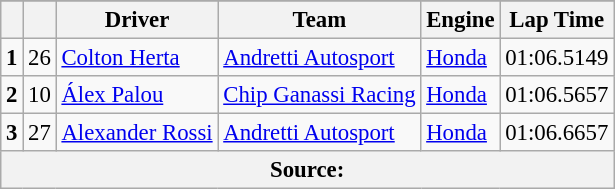<table class="wikitable" style="font-size:95%;">
<tr>
</tr>
<tr>
<th></th>
<th></th>
<th>Driver</th>
<th>Team</th>
<th>Engine</th>
<th>Lap Time</th>
</tr>
<tr>
<td style="text-align:center;"><strong>1</strong></td>
<td style="text-align:center;">26</td>
<td> <a href='#'>Colton Herta</a></td>
<td><a href='#'>Andretti Autosport</a></td>
<td><a href='#'>Honda</a></td>
<td>01:06.5149</td>
</tr>
<tr>
<td style="text-align:center;"><strong>2</strong></td>
<td style="text-align:center;">10</td>
<td> <a href='#'>Álex Palou</a> <strong></strong></td>
<td><a href='#'>Chip Ganassi Racing</a></td>
<td><a href='#'>Honda</a></td>
<td>01:06.5657</td>
</tr>
<tr>
<td style="text-align:center;"><strong>3</strong></td>
<td style="text-align:center;">27</td>
<td> <a href='#'>Alexander Rossi</a></td>
<td><a href='#'>Andretti Autosport</a></td>
<td><a href='#'>Honda</a></td>
<td>01:06.6657</td>
</tr>
<tr>
<th colspan=6>Source:</th>
</tr>
</table>
